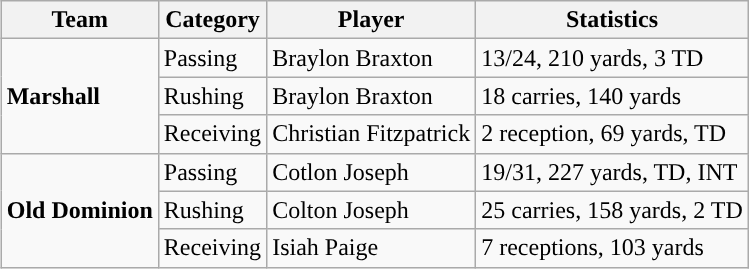<table class="wikitable" style="float: right;">
<tr>
<th>Team</th>
<th>Category</th>
<th>Player</th>
<th>Statistics</th>
</tr>
<tr>
<td rowspan=3><strong>Marshall</strong></td>
<td>Passing</td>
<td>Braylon Braxton</td>
<td>13/24, 210 yards, 3 TD</td>
</tr>
<tr>
<td>Rushing</td>
<td>Braylon Braxton</td>
<td>18 carries, 140 yards</td>
</tr>
<tr>
<td>Receiving</td>
<td>Christian Fitzpatrick</td>
<td>2 reception, 69 yards, TD</td>
</tr>
<tr>
<td rowspan=3><strong>Old Dominion</strong></td>
<td>Passing</td>
<td>Cotlon Joseph</td>
<td>19/31, 227 yards, TD, INT</td>
</tr>
<tr>
<td>Rushing</td>
<td>Colton Joseph</td>
<td>25 carries, 158 yards, 2 TD</td>
</tr>
<tr>
<td>Receiving</td>
<td>Isiah Paige</td>
<td>7 receptions, 103 yards</td>
</tr>
</table>
